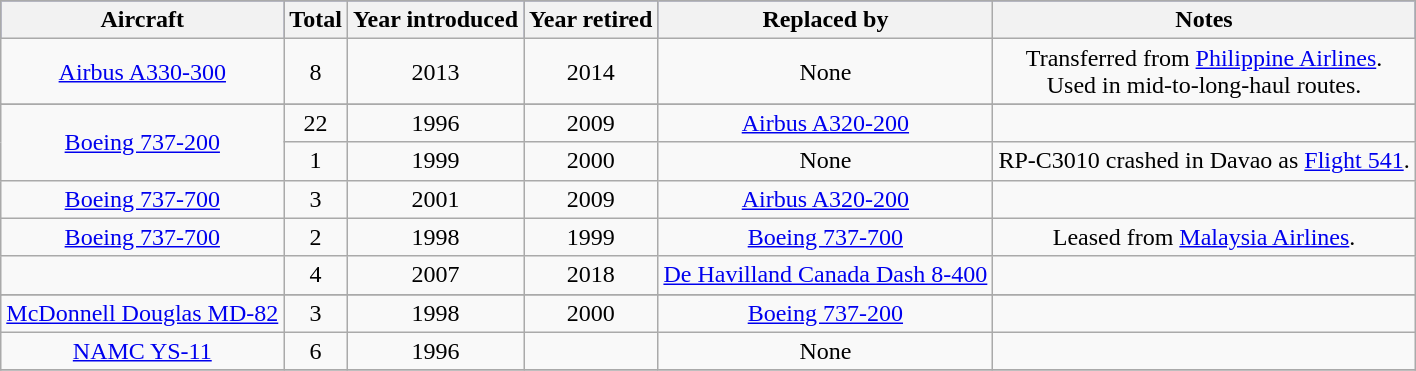<table class="wikitable" style="border-collapse:collapse;text-align:center;margin:auto;">
<tr style="background:#2E378F;">
<th>Aircraft</th>
<th>Total</th>
<th>Year introduced</th>
<th>Year retired</th>
<th>Replaced by</th>
<th>Notes</th>
</tr>
<tr>
<td><a href='#'>Airbus A330-300</a></td>
<td>8</td>
<td>2013</td>
<td>2014</td>
<td>None</td>
<td>Transferred from <a href='#'>Philippine Airlines</a>.<br>Used in mid-to-long-haul routes.</td>
</tr>
<tr>
</tr>
<tr>
<td rowspan="2"><a href='#'>Boeing 737-200</a></td>
<td>22</td>
<td>1996</td>
<td>2009</td>
<td><a href='#'>Airbus A320-200</a></td>
<td></td>
</tr>
<tr>
<td>1</td>
<td>1999</td>
<td>2000</td>
<td>None</td>
<td>RP-C3010 crashed in Davao as <a href='#'>Flight 541</a>.</td>
</tr>
<tr>
<td><a href='#'>Boeing 737-700</a></td>
<td>3</td>
<td>2001</td>
<td>2009</td>
<td><a href='#'>Airbus A320-200</a></td>
<td></td>
</tr>
<tr>
<td><a href='#'>Boeing 737-700</a></td>
<td>2</td>
<td>1998</td>
<td>1999</td>
<td><a href='#'>Boeing 737-700</a></td>
<td>Leased from <a href='#'>Malaysia Airlines</a>.</td>
</tr>
<tr>
<td></td>
<td>4</td>
<td>2007</td>
<td>2018</td>
<td><a href='#'>De Havilland Canada Dash 8-400</a></td>
<td></td>
</tr>
<tr>
</tr>
<tr>
<td><a href='#'>McDonnell Douglas MD-82</a></td>
<td>3</td>
<td>1998</td>
<td>2000</td>
<td><a href='#'>Boeing 737-200</a></td>
<td></td>
</tr>
<tr>
<td><a href='#'>NAMC YS-11</a></td>
<td>6</td>
<td>1996</td>
<td></td>
<td>None</td>
<td></td>
</tr>
<tr>
</tr>
</table>
